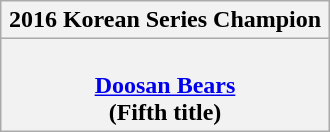<table width="220" class="wikitable" style="margin:1em auto 1em auto;">
<tr>
<th>2016 Korean Series Champion</th>
</tr>
<tr align="center">
<th><br><a href='#'>Doosan Bears</a><br>(Fifth title)</th>
</tr>
</table>
